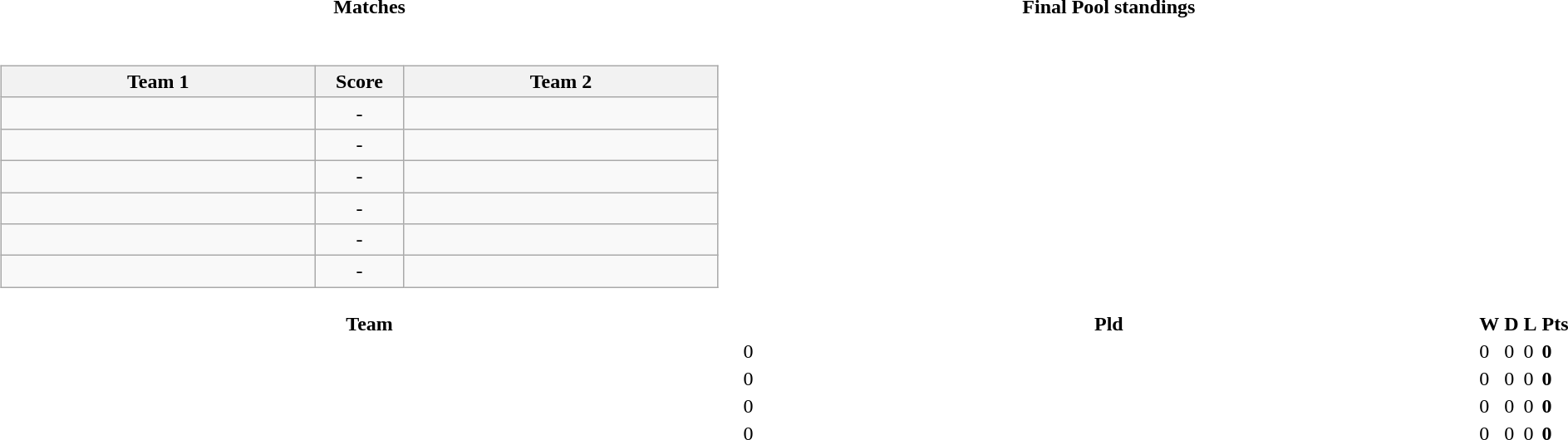<table>
<tr>
<th style="width:50%;">Matches</th>
<th style="width:50%;">Final Pool standings</th>
</tr>
<tr>
<td><br><table class="wikitable" style="text-align: center;">
<tr>
<th style="width:200pt;"><strong>Team 1</strong></th>
<th style="width:50pt;"><strong>Score</strong></th>
<th style="width:200pt;"><strong>Team 2</strong></th>
</tr>
<tr>
<td></td>
<td>-</td>
<td></td>
</tr>
<tr>
<td></td>
<td>-</td>
<td></td>
</tr>
<tr>
<td></td>
<td>-</td>
<td></td>
</tr>
<tr>
<td></td>
<td>-</td>
<td></td>
</tr>
<tr>
<td></td>
<td>-</td>
<td></td>
</tr>
<tr>
<td></td>
<td>-</td>
<td></td>
</tr>
</table>
</td>
<td><br></td>
</tr>
<tr>
<th style="width:200px;">Team</th>
<th width="40">Pld</th>
<th width="40">W</th>
<th width="40">D</th>
<th width="40">L</th>
<th width="40">Pts</th>
</tr>
<tr>
<td align=left></td>
<td>0</td>
<td>0</td>
<td>0</td>
<td>0</td>
<td><strong>0</strong></td>
</tr>
<tr>
<td align=left></td>
<td>0</td>
<td>0</td>
<td>0</td>
<td>0</td>
<td><strong>0</strong></td>
</tr>
<tr>
<td align=left></td>
<td>0</td>
<td>0</td>
<td>0</td>
<td>0</td>
<td><strong>0</strong></td>
</tr>
<tr>
<td align=left></td>
<td>0</td>
<td>0</td>
<td>0</td>
<td>0</td>
<td><strong>0</strong></td>
</tr>
</table>
